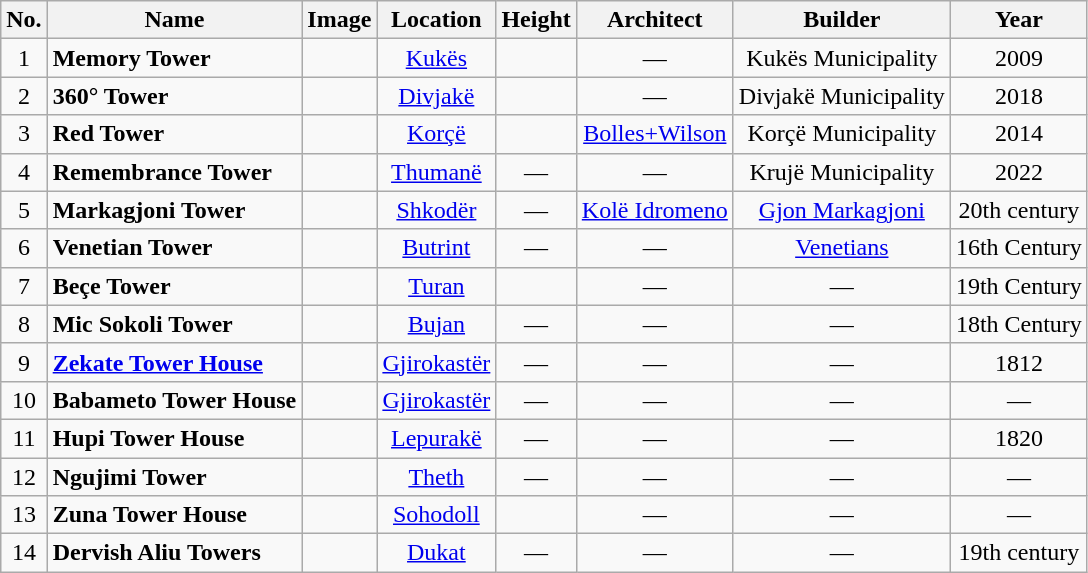<table class="wikitable sortable">
<tr>
<th>No.</th>
<th>Name</th>
<th>Image</th>
<th>Location</th>
<th>Height</th>
<th>Architect</th>
<th>Builder</th>
<th>Year</th>
</tr>
<tr>
<td style="text-align:center;">1</td>
<td><strong>Memory Tower</strong></td>
<td style="text-align:center;"></td>
<td style="text-align:center;"><a href='#'>Kukës</a><br><small><em></em></small></td>
<td style="text-align:center;"></td>
<td style="text-align:center;">—</td>
<td style="text-align:center;">Kukës Municipality</td>
<td style="text-align:center;">2009</td>
</tr>
<tr>
<td style="text-align:center;">2</td>
<td><strong>360° Tower</strong></td>
<td style="text-align:center;"></td>
<td style="text-align:center;"><a href='#'>Divjakë</a><br><small><em></em></small></td>
<td style="text-align:center;"></td>
<td style="text-align:center;">—</td>
<td style="text-align:center;">Divjakë Municipality</td>
<td style="text-align:center;">2018</td>
</tr>
<tr>
<td style="text-align:center;">3</td>
<td><strong>Red Tower</strong></td>
<td style="text-align:center;"></td>
<td style="text-align:center;"><a href='#'>Korçë</a><br><small><em></em></small></td>
<td style="text-align:center;"></td>
<td style="text-align:center;"><a href='#'>Bolles+Wilson</a></td>
<td style="text-align:center;">Korçë Municipality</td>
<td style="text-align:center;">2014</td>
</tr>
<tr>
<td style="text-align:center;">4</td>
<td><strong>Remembrance Tower</strong></td>
<td style="text-align:center;"></td>
<td style="text-align:center;"><a href='#'>Thumanë</a><br><small><em></em></small></td>
<td style="text-align:center;">—</td>
<td style="text-align:center;">—</td>
<td style="text-align:center;">Krujë Municipality</td>
<td style="text-align:center;">2022</td>
</tr>
<tr>
<td style="text-align:center;">5</td>
<td><strong>Markagjoni Tower</strong></td>
<td style="text-align:center;"></td>
<td style="text-align:center;"><a href='#'>Shkodër</a><br><small><em></em></small></td>
<td style="text-align:center;">—</td>
<td style="text-align:center;"><a href='#'>Kolë Idromeno</a></td>
<td style="text-align:center;"><a href='#'>Gjon Markagjoni</a></td>
<td style="text-align:center;">20th century</td>
</tr>
<tr>
<td style="text-align:center;">6</td>
<td><strong>Venetian Tower</strong></td>
<td style="text-align:center;"></td>
<td style="text-align:center;"><a href='#'>Butrint</a><br><small><em></em></small></td>
<td style="text-align:center;">—</td>
<td style="text-align:center;">—</td>
<td style="text-align:center;"><a href='#'>Venetians</a></td>
<td style="text-align:center;">16th Century</td>
</tr>
<tr>
<td style="text-align:center;">7</td>
<td><strong>Beçe Tower</strong></td>
<td style="text-align:center;"></td>
<td style="text-align:center;"><a href='#'>Turan</a><br><small><em></em></small></td>
<td style="text-align:center;"></td>
<td style="text-align:center;">—</td>
<td style="text-align:center;">—</td>
<td style="text-align:center;">19th Century</td>
</tr>
<tr>
<td style="text-align:center;">8</td>
<td><strong>Mic Sokoli Tower</strong></td>
<td style="text-align:center;"></td>
<td style="text-align:center;"><a href='#'>Bujan</a><br><small><em></em></small></td>
<td style="text-align:center;">—</td>
<td style="text-align:center;">—</td>
<td style="text-align:center;">—</td>
<td style="text-align:center;">18th Century</td>
</tr>
<tr>
<td style="text-align:center;">9</td>
<td><strong><a href='#'>Zekate Tower House</a></strong></td>
<td style="text-align:center;"></td>
<td style="text-align:center;"><a href='#'>Gjirokastër</a><br><small><em></em></small></td>
<td style="text-align:center;">—</td>
<td style="text-align:center;">—</td>
<td style="text-align:center;">—</td>
<td style="text-align:center;">1812</td>
</tr>
<tr>
<td style="text-align:center;">10</td>
<td><strong>Babameto Tower House</strong></td>
<td style="text-align:center;"></td>
<td style="text-align:center;"><a href='#'>Gjirokastër</a><br><small><em></em></small></td>
<td style="text-align:center;">—</td>
<td style="text-align:center;">—</td>
<td style="text-align:center;">—</td>
<td style="text-align:center;">—</td>
</tr>
<tr>
<td style="text-align:center;">11</td>
<td><strong>Hupi Tower House</strong></td>
<td style="text-align:center;"></td>
<td style="text-align:center;"><a href='#'>Lepurakë</a><br><small><em></em></small></td>
<td style="text-align:center;">—</td>
<td style="text-align:center;">—</td>
<td style="text-align:center;">—</td>
<td style="text-align:center;">1820</td>
</tr>
<tr>
<td style="text-align:center;">12</td>
<td><strong>Ngujimi Tower</strong></td>
<td style="text-align:center;"></td>
<td style="text-align:center;"><a href='#'>Theth</a><br><small><em></em></small></td>
<td style="text-align:center;">—</td>
<td style="text-align:center;">—</td>
<td style="text-align:center;">—</td>
<td style="text-align:center;">—</td>
</tr>
<tr>
<td style="text-align:center;">13</td>
<td><strong>Zuna Tower House</strong></td>
<td style="text-align:center;"></td>
<td style="text-align:center;"><a href='#'>Sohodoll</a><br><small><em></em></small></td>
<td style="text-align:center;"></td>
<td style="text-align:center;">—</td>
<td style="text-align:center;">—</td>
<td style="text-align:center;">—</td>
</tr>
<tr>
<td style="text-align:center;">14</td>
<td><strong>Dervish Aliu Towers</strong></td>
<td style="text-align:center;"></td>
<td style="text-align:center;"><a href='#'>Dukat</a><br><small><em></em></small></td>
<td style="text-align:center;">—</td>
<td style="text-align:center;">—</td>
<td style="text-align:center;">—</td>
<td style="text-align:center;">19th century</td>
</tr>
</table>
